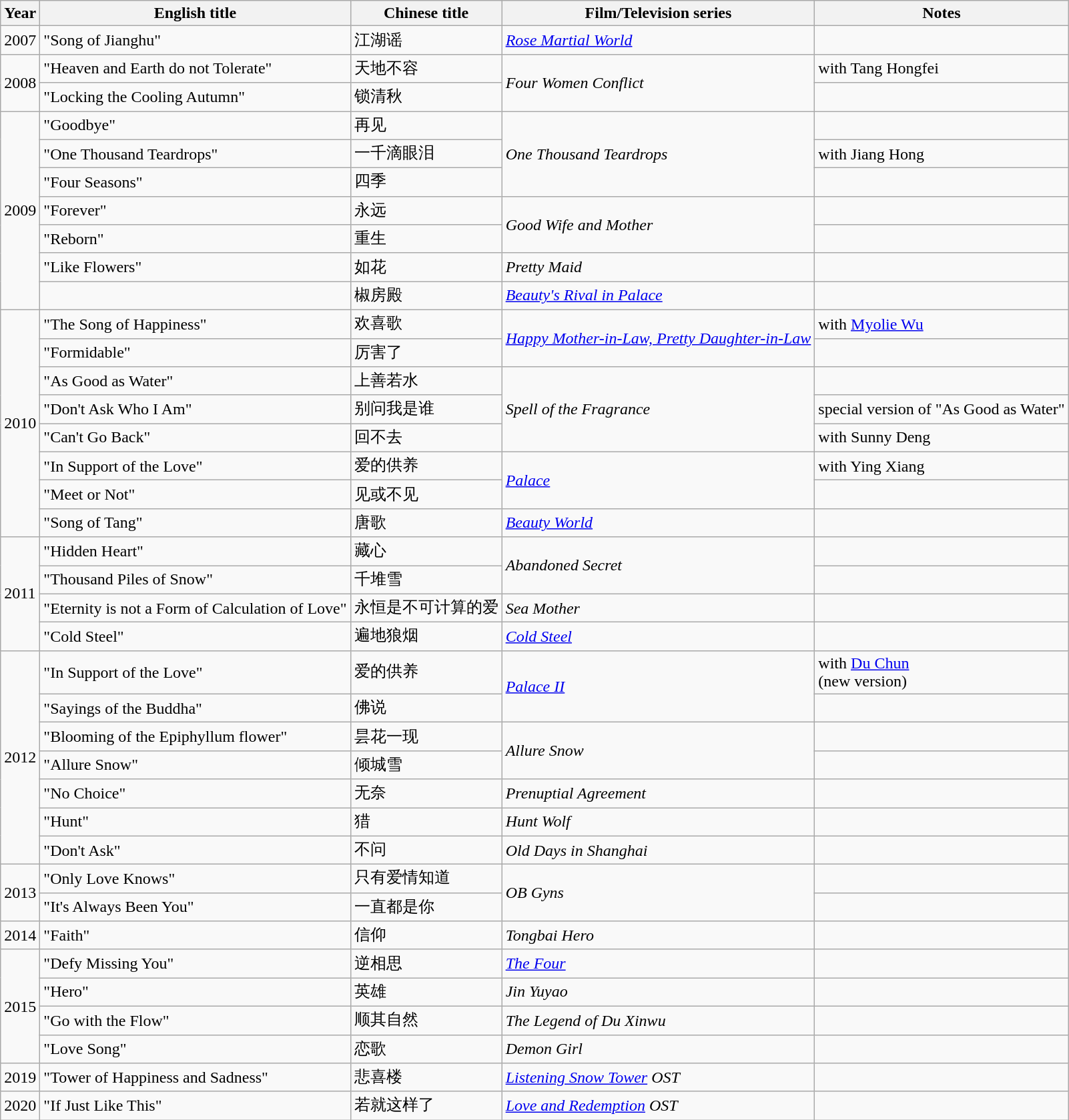<table class="wikitable">
<tr>
<th>Year</th>
<th>English title</th>
<th>Chinese title</th>
<th>Film/Television series</th>
<th class="unsortable">Notes</th>
</tr>
<tr>
<td>2007</td>
<td>"Song of Jianghu"</td>
<td>江湖谣</td>
<td><em><a href='#'>Rose Martial World</a></em></td>
<td></td>
</tr>
<tr>
<td rowspan=2>2008</td>
<td>"Heaven and Earth do not Tolerate"</td>
<td>天地不容</td>
<td rowspan=2><em>Four Women Conflict</em></td>
<td>with Tang Hongfei</td>
</tr>
<tr>
<td>"Locking the Cooling Autumn"</td>
<td>锁清秋</td>
<td></td>
</tr>
<tr>
<td rowspan=7>2009</td>
<td>"Goodbye"</td>
<td>再见</td>
<td rowspan=3><em>One Thousand Teardrops</em></td>
<td></td>
</tr>
<tr>
<td>"One Thousand Teardrops"</td>
<td>一千滴眼泪</td>
<td>with Jiang Hong</td>
</tr>
<tr>
<td>"Four Seasons"</td>
<td>四季</td>
<td></td>
</tr>
<tr>
<td>"Forever"</td>
<td>永远</td>
<td rowspan=2><em>Good Wife and Mother</em></td>
<td></td>
</tr>
<tr>
<td>"Reborn"</td>
<td>重生</td>
<td></td>
</tr>
<tr>
<td>"Like Flowers"</td>
<td>如花</td>
<td><em>Pretty Maid</em></td>
<td></td>
</tr>
<tr>
<td></td>
<td>椒房殿</td>
<td><em><a href='#'>Beauty's Rival in Palace</a></em></td>
<td></td>
</tr>
<tr>
<td rowspan=8>2010</td>
<td>"The Song of Happiness"</td>
<td>欢喜歌</td>
<td rowspan=2><em><a href='#'>Happy Mother-in-Law, Pretty Daughter-in-Law</a></em></td>
<td>with <a href='#'>Myolie Wu</a></td>
</tr>
<tr>
<td>"Formidable"</td>
<td>厉害了</td>
<td></td>
</tr>
<tr>
<td>"As Good as Water"</td>
<td>上善若水</td>
<td rowspan=3><em>Spell of the Fragrance</em></td>
<td></td>
</tr>
<tr>
<td>"Don't Ask Who I Am"</td>
<td>别问我是谁</td>
<td>special version of "As Good as Water"</td>
</tr>
<tr>
<td>"Can't Go Back"</td>
<td>回不去</td>
<td>with Sunny Deng</td>
</tr>
<tr>
<td>"In Support of the Love"</td>
<td>爱的供养</td>
<td rowspan=2><em><a href='#'>Palace</a></em></td>
<td>with Ying Xiang</td>
</tr>
<tr>
<td>"Meet or Not"</td>
<td>见或不见</td>
<td></td>
</tr>
<tr>
<td>"Song of Tang"</td>
<td>唐歌</td>
<td><em><a href='#'>Beauty World</a></em></td>
<td></td>
</tr>
<tr>
<td rowspan=4>2011</td>
<td>"Hidden Heart"</td>
<td>藏心</td>
<td rowspan=2><em>Abandoned Secret</em></td>
<td></td>
</tr>
<tr>
<td>"Thousand Piles of Snow"</td>
<td>千堆雪</td>
<td></td>
</tr>
<tr>
<td>"Eternity is not a Form of Calculation of Love"</td>
<td>永恒是不可计算的爱</td>
<td><em>Sea Mother</em></td>
<td></td>
</tr>
<tr>
<td>"Cold Steel"</td>
<td>遍地狼烟</td>
<td><em><a href='#'>Cold Steel</a></em></td>
<td></td>
</tr>
<tr>
<td rowspan=7>2012</td>
<td>"In Support of the Love"</td>
<td>爱的供养</td>
<td rowspan=2><em><a href='#'>Palace II</a></em></td>
<td>with <a href='#'>Du Chun</a><br> (new version)</td>
</tr>
<tr>
<td>"Sayings of the Buddha"</td>
<td>佛说</td>
<td></td>
</tr>
<tr>
<td>"Blooming of the Epiphyllum flower"</td>
<td>昙花一现</td>
<td rowspan=2><em>Allure Snow</em></td>
<td></td>
</tr>
<tr>
<td>"Allure Snow"</td>
<td>倾城雪</td>
<td></td>
</tr>
<tr>
<td>"No Choice"</td>
<td>无奈</td>
<td><em>Prenuptial Agreement</em></td>
<td></td>
</tr>
<tr>
<td>"Hunt"</td>
<td>猎</td>
<td><em>Hunt Wolf</em></td>
<td></td>
</tr>
<tr>
<td>"Don't Ask"</td>
<td>不问</td>
<td><em>Old Days in Shanghai</em></td>
<td></td>
</tr>
<tr>
<td rowspan=2>2013</td>
<td>"Only Love Knows"</td>
<td>只有爱情知道</td>
<td rowspan=2><em>OB Gyns</em></td>
<td></td>
</tr>
<tr>
<td>"It's Always Been You"</td>
<td>一直都是你</td>
<td></td>
</tr>
<tr>
<td>2014</td>
<td>"Faith"</td>
<td>信仰</td>
<td><em>Tongbai Hero</em></td>
<td></td>
</tr>
<tr>
<td rowspan=4>2015</td>
<td>"Defy Missing You"</td>
<td>逆相思</td>
<td><em><a href='#'>The Four</a></em></td>
<td></td>
</tr>
<tr>
<td>"Hero"</td>
<td>英雄</td>
<td><em>Jin Yuyao</em></td>
<td></td>
</tr>
<tr>
<td>"Go with the Flow"</td>
<td>顺其自然</td>
<td><em>The Legend of Du Xinwu</em></td>
<td></td>
</tr>
<tr>
<td>"Love Song"</td>
<td>恋歌</td>
<td><em>Demon Girl</em></td>
<td></td>
</tr>
<tr>
<td>2019</td>
<td>"Tower of Happiness and Sadness"</td>
<td>悲喜楼</td>
<td><em><a href='#'>Listening Snow Tower</a> OST</em></td>
<td></td>
</tr>
<tr>
<td>2020</td>
<td>"If Just Like This"</td>
<td>若就这样了</td>
<td><em><a href='#'>Love and Redemption</a> OST</em></td>
<td></td>
</tr>
</table>
